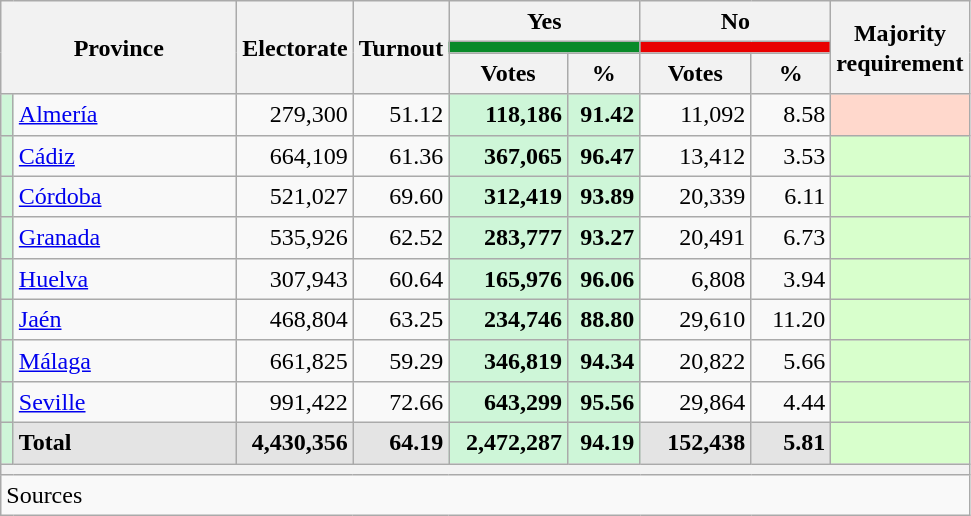<table class="wikitable sortable" style="text-align:right; line-height:20px;">
<tr>
<th width="150" colspan="2" rowspan="3">Province</th>
<th rowspan="3">Electorate</th>
<th rowspan="3">Turnout</th>
<th width="120" colspan="2">Yes</th>
<th width="120" colspan="2">No</th>
<th rowspan="3">Majority<br>requirement</th>
</tr>
<tr>
<th colspan="2" style="background:#088A29;"></th>
<th colspan="2" style="background:#E90000;"></th>
</tr>
<tr>
<th>Votes</th>
<th>%</th>
<th>Votes</th>
<th>%</th>
</tr>
<tr>
<td width="1" style="background:#CEF6D8;"></td>
<td align="left"><a href='#'>Almería</a></td>
<td>279,300</td>
<td>51.12</td>
<td style="background:#CEF6D8;"><strong>118,186</strong></td>
<td style="background:#CEF6D8;"><strong>91.42</strong></td>
<td>11,092</td>
<td>8.58</td>
<td style="background:#FFD8CC;"><strong></strong></td>
</tr>
<tr>
<td style="background:#CEF6D8;"></td>
<td align="left"><a href='#'>Cádiz</a></td>
<td>664,109</td>
<td>61.36</td>
<td style="background:#CEF6D8;"><strong>367,065</strong></td>
<td style="background:#CEF6D8;"><strong>96.47</strong></td>
<td>13,412</td>
<td>3.53</td>
<td style="background:#D8FFCC;"><strong></strong></td>
</tr>
<tr>
<td style="background:#CEF6D8;"></td>
<td align="left"><a href='#'>Córdoba</a></td>
<td>521,027</td>
<td>69.60</td>
<td style="background:#CEF6D8;"><strong>312,419</strong></td>
<td style="background:#CEF6D8;"><strong>93.89</strong></td>
<td>20,339</td>
<td>6.11</td>
<td style="background:#D8FFCC;"><strong></strong></td>
</tr>
<tr>
<td style="background:#CEF6D8;"></td>
<td align="left"><a href='#'>Granada</a></td>
<td>535,926</td>
<td>62.52</td>
<td style="background:#CEF6D8;"><strong>283,777</strong></td>
<td style="background:#CEF6D8;"><strong>93.27</strong></td>
<td>20,491</td>
<td>6.73</td>
<td style="background:#D8FFCC;"><strong></strong></td>
</tr>
<tr>
<td style="background:#CEF6D8;"></td>
<td align="left"><a href='#'>Huelva</a></td>
<td>307,943</td>
<td>60.64</td>
<td style="background:#CEF6D8;"><strong>165,976</strong></td>
<td style="background:#CEF6D8;"><strong>96.06</strong></td>
<td>6,808</td>
<td>3.94</td>
<td style="background:#D8FFCC;"><strong></strong></td>
</tr>
<tr>
<td style="background:#CEF6D8;"></td>
<td align="left"><a href='#'>Jaén</a></td>
<td>468,804</td>
<td>63.25</td>
<td style="background:#CEF6D8;"><strong>234,746</strong></td>
<td style="background:#CEF6D8;"><strong>88.80</strong></td>
<td>29,610</td>
<td>11.20</td>
<td style="background:#D8FFCC;"><strong></strong></td>
</tr>
<tr>
<td style="background:#CEF6D8;"></td>
<td align="left"><a href='#'>Málaga</a></td>
<td>661,825</td>
<td>59.29</td>
<td style="background:#CEF6D8;"><strong>346,819</strong></td>
<td style="background:#CEF6D8;"><strong>94.34</strong></td>
<td>20,822</td>
<td>5.66</td>
<td style="background:#D8FFCC;"><strong></strong></td>
</tr>
<tr>
<td style="background:#CEF6D8;"></td>
<td align="left"><a href='#'>Seville</a></td>
<td>991,422</td>
<td>72.66</td>
<td style="background:#CEF6D8;"><strong>643,299</strong></td>
<td style="background:#CEF6D8;"><strong>95.56</strong></td>
<td>29,864</td>
<td>4.44</td>
<td style="background:#D8FFCC;"><strong></strong></td>
</tr>
<tr style="font-weight:bold;background:#E4E4E4;">
<td style="background:#CEF6D8;"></td>
<td align="left">Total</td>
<td>4,430,356</td>
<td>64.19</td>
<td style="background:#CEF6D8;">2,472,287</td>
<td style="background:#CEF6D8;">94.19</td>
<td>152,438</td>
<td>5.81</td>
<td style="background:#D8FFCC;"></td>
</tr>
<tr>
<th colspan="9"></th>
</tr>
<tr>
<th style="text-align:left; font-weight:normal; background:#F9F9F9" colspan="9">Sources</th>
</tr>
</table>
